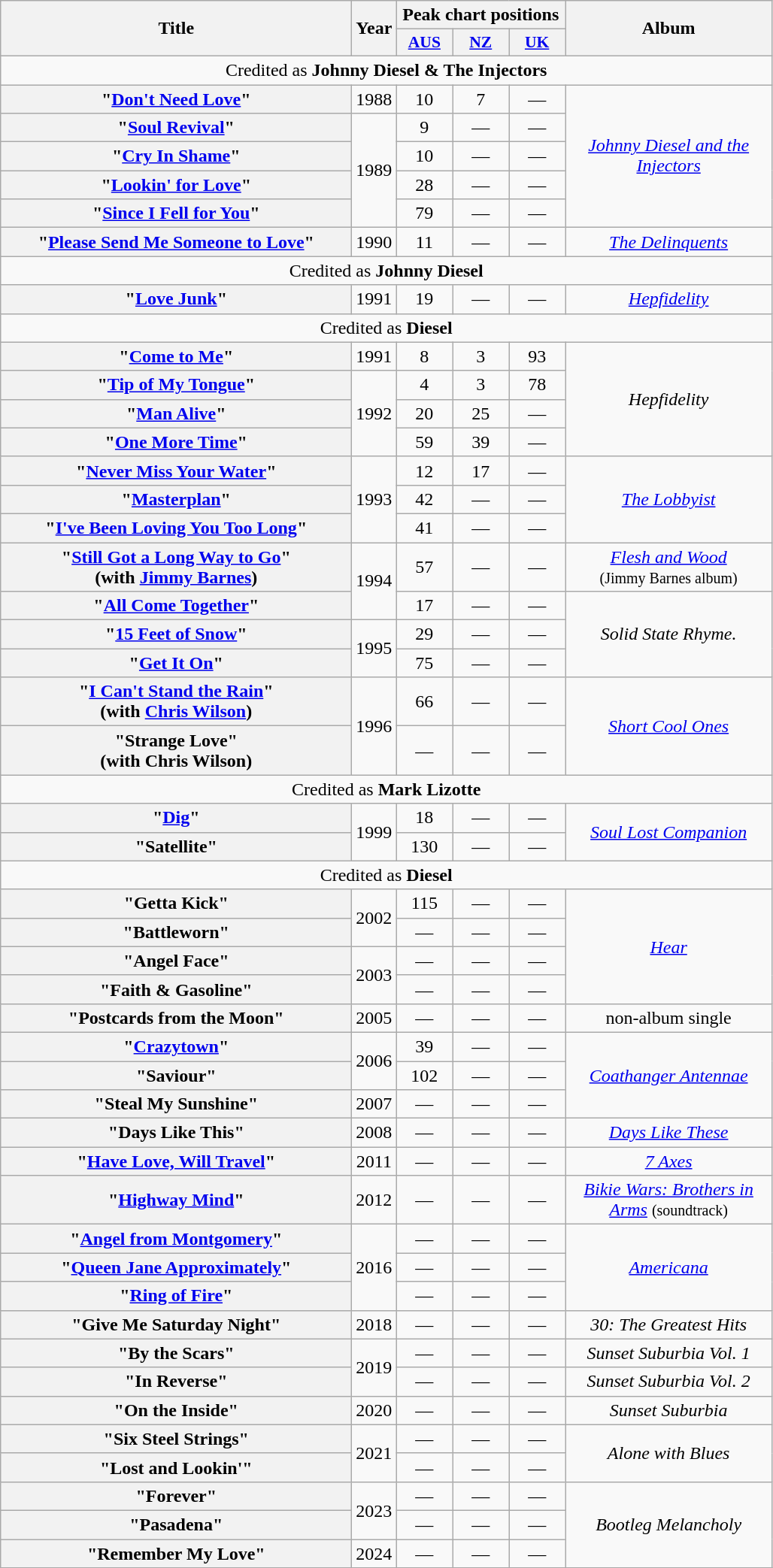<table class="wikitable plainrowheaders" style="text-align:center;" border="1">
<tr>
<th scope="col" rowspan="2" style="width:19em;">Title</th>
<th scope="col" rowspan="2" style="width:1em;">Year</th>
<th scope="col" colspan="3">Peak chart positions</th>
<th scope="col" rowspan="2" style="width:11em;">Album</th>
</tr>
<tr>
<th scope="col" style="width:3em;font-size:90%;"><a href='#'>AUS</a><br></th>
<th scope="col" style="width:3em;font-size:90%;"><a href='#'>NZ</a><br></th>
<th scope="col" style="width:3em;font-size:90%;"><a href='#'>UK</a><br></th>
</tr>
<tr>
<td colspan=6>Credited as <strong>Johnny Diesel & The Injectors</strong></td>
</tr>
<tr>
<th scope="row">"<a href='#'>Don't Need Love</a>"</th>
<td>1988</td>
<td>10</td>
<td>7</td>
<td>—</td>
<td rowspan="5"><em><a href='#'>Johnny Diesel and the Injectors</a></em></td>
</tr>
<tr>
<th scope="row">"<a href='#'>Soul Revival</a>"</th>
<td rowspan="4">1989</td>
<td>9</td>
<td>—</td>
<td>—</td>
</tr>
<tr>
<th scope="row">"<a href='#'>Cry In Shame</a>"</th>
<td>10</td>
<td>—</td>
<td>—</td>
</tr>
<tr>
<th scope="row">"<a href='#'>Lookin' for Love</a>"</th>
<td>28</td>
<td>—</td>
<td>—</td>
</tr>
<tr>
<th scope="row">"<a href='#'>Since I Fell for You</a>"</th>
<td>79</td>
<td>—</td>
<td>—</td>
</tr>
<tr>
<th scope="row">"<a href='#'>Please Send Me Someone to Love</a>"</th>
<td>1990</td>
<td>11</td>
<td>—</td>
<td>—</td>
<td><em><a href='#'>The Delinquents</a></em></td>
</tr>
<tr>
<td colspan=6>Credited as <strong>Johnny Diesel</strong></td>
</tr>
<tr>
<th scope="row">"<a href='#'>Love Junk</a>"</th>
<td>1991</td>
<td>19</td>
<td>—</td>
<td>—</td>
<td><em><a href='#'>Hepfidelity</a></em></td>
</tr>
<tr>
<td colspan=6>Credited as <strong>Diesel</strong></td>
</tr>
<tr>
<th scope="row">"<a href='#'>Come to Me</a>"</th>
<td>1991</td>
<td>8</td>
<td>3</td>
<td>93</td>
<td rowspan="4"><em>Hepfidelity</em></td>
</tr>
<tr>
<th scope="row">"<a href='#'>Tip of My Tongue</a>"</th>
<td rowspan="3">1992</td>
<td>4</td>
<td>3</td>
<td>78</td>
</tr>
<tr>
<th scope="row">"<a href='#'>Man Alive</a>"</th>
<td>20</td>
<td>25</td>
<td>—</td>
</tr>
<tr>
<th scope="row">"<a href='#'>One More Time</a>"</th>
<td>59</td>
<td>39</td>
<td>—</td>
</tr>
<tr>
<th scope="row">"<a href='#'>Never Miss Your Water</a>"</th>
<td rowspan="3">1993</td>
<td>12</td>
<td>17</td>
<td>—</td>
<td rowspan="3"><em><a href='#'>The Lobbyist</a></em></td>
</tr>
<tr>
<th scope="row">"<a href='#'>Masterplan</a>"</th>
<td>42</td>
<td>—</td>
<td>—</td>
</tr>
<tr>
<th scope="row">"<a href='#'>I've Been Loving You Too Long</a>"</th>
<td>41</td>
<td>—</td>
<td>—</td>
</tr>
<tr>
<th scope="row">"<a href='#'>Still Got a Long Way to Go</a>" <br> (with <a href='#'>Jimmy Barnes</a>)</th>
<td rowspan="2">1994</td>
<td>57</td>
<td>—</td>
<td>—</td>
<td><em><a href='#'>Flesh and Wood</a></em> <br> <small> (Jimmy Barnes album) </small></td>
</tr>
<tr>
<th scope="row">"<a href='#'>All Come Together</a>"</th>
<td>17</td>
<td>—</td>
<td>—</td>
<td rowspan="3"><em>Solid State Rhyme.</em></td>
</tr>
<tr>
<th scope="row">"<a href='#'>15 Feet of Snow</a>"</th>
<td rowspan="2">1995</td>
<td>29</td>
<td>—</td>
<td>—</td>
</tr>
<tr>
<th scope="row">"<a href='#'>Get It On</a>"</th>
<td>75</td>
<td>—</td>
<td>—</td>
</tr>
<tr>
<th scope="row">"<a href='#'>I Can't Stand the Rain</a>" <br> (with <a href='#'>Chris Wilson</a>)</th>
<td rowspan="2">1996</td>
<td>66</td>
<td>—</td>
<td>—</td>
<td rowspan="2"><em><a href='#'>Short Cool Ones</a></em></td>
</tr>
<tr>
<th scope="row">"Strange Love" <br> (with Chris Wilson)</th>
<td>—</td>
<td>—</td>
<td>—</td>
</tr>
<tr>
<td colspan=6>Credited as <strong>Mark Lizotte</strong></td>
</tr>
<tr>
<th scope="row">"<a href='#'>Dig</a>"</th>
<td rowspan="2">1999</td>
<td>18</td>
<td>—</td>
<td>—</td>
<td rowspan="2"><em><a href='#'>Soul Lost Companion</a></em></td>
</tr>
<tr>
<th scope="row">"Satellite"</th>
<td>130</td>
<td>—</td>
<td>—</td>
</tr>
<tr>
<td colspan=6>Credited as <strong>Diesel</strong></td>
</tr>
<tr>
<th scope="row">"Getta Kick"</th>
<td rowspan="2">2002</td>
<td>115</td>
<td>—</td>
<td>—</td>
<td rowspan="4"><em><a href='#'>Hear</a></em></td>
</tr>
<tr>
<th scope="row">"Battleworn"</th>
<td>—</td>
<td>—</td>
<td>—</td>
</tr>
<tr>
<th scope="row">"Angel Face"</th>
<td rowspan="2">2003</td>
<td>—</td>
<td>—</td>
<td>—</td>
</tr>
<tr>
<th scope="row">"Faith & Gasoline"</th>
<td>—</td>
<td>—</td>
<td>—</td>
</tr>
<tr>
<th scope="row">"Postcards from the Moon"</th>
<td>2005</td>
<td>—</td>
<td>—</td>
<td>—</td>
<td>non-album single</td>
</tr>
<tr>
<th scope="row">"<a href='#'>Crazytown</a>"</th>
<td rowspan="2">2006</td>
<td>39</td>
<td>—</td>
<td>—</td>
<td rowspan="3"><em><a href='#'>Coathanger Antennae</a></em></td>
</tr>
<tr>
<th scope="row">"Saviour"</th>
<td>102</td>
<td>—</td>
<td>—</td>
</tr>
<tr>
<th scope="row">"Steal My Sunshine"</th>
<td>2007</td>
<td>—</td>
<td>—</td>
<td>—</td>
</tr>
<tr>
<th scope="row">"Days Like This"</th>
<td>2008</td>
<td>—</td>
<td>—</td>
<td>—</td>
<td><em><a href='#'>Days Like These</a></em></td>
</tr>
<tr>
<th scope="row">"<a href='#'>Have Love, Will Travel</a>"</th>
<td>2011</td>
<td>—</td>
<td>—</td>
<td>—</td>
<td><em><a href='#'>7 Axes</a></em></td>
</tr>
<tr>
<th scope="row">"<a href='#'>Highway Mind</a>"</th>
<td>2012</td>
<td>—</td>
<td>—</td>
<td>—</td>
<td><em><a href='#'>Bikie Wars: Brothers in Arms</a></em> <small> (soundtrack) </small></td>
</tr>
<tr>
<th scope="row">"<a href='#'>Angel from Montgomery</a>"</th>
<td rowspan="3">2016</td>
<td>—</td>
<td>—</td>
<td>—</td>
<td rowspan="3"><em><a href='#'>Americana</a></em></td>
</tr>
<tr>
<th scope="row">"<a href='#'>Queen Jane Approximately</a>"</th>
<td>—</td>
<td>—</td>
<td>—</td>
</tr>
<tr>
<th scope="row">"<a href='#'>Ring of Fire</a>"</th>
<td>—</td>
<td>—</td>
<td>—</td>
</tr>
<tr>
<th scope="row">"Give Me Saturday Night"</th>
<td>2018</td>
<td>—</td>
<td>—</td>
<td>—</td>
<td><em>30: The Greatest Hits</em></td>
</tr>
<tr>
<th scope="row">"By the Scars"</th>
<td rowspan="2">2019</td>
<td>—</td>
<td>—</td>
<td>—</td>
<td><em>Sunset Suburbia Vol. 1</em></td>
</tr>
<tr>
<th scope="row">"In Reverse"</th>
<td>—</td>
<td>—</td>
<td>—</td>
<td><em>Sunset Suburbia Vol. 2</em></td>
</tr>
<tr>
<th scope="row">"On the Inside"</th>
<td>2020</td>
<td>—</td>
<td>—</td>
<td>—</td>
<td><em>Sunset Suburbia</em></td>
</tr>
<tr>
<th scope="row">"Six Steel Strings"</th>
<td rowspan="2">2021</td>
<td>—</td>
<td>—</td>
<td>—</td>
<td rowspan="2"><em>Alone with Blues</em></td>
</tr>
<tr>
<th scope="row">"Lost and Lookin'"</th>
<td>—</td>
<td>—</td>
<td>—</td>
</tr>
<tr>
<th scope="row">"Forever"</th>
<td rowspan="2">2023</td>
<td>—</td>
<td>—</td>
<td>—</td>
<td rowspan="3"><em>Bootleg Melancholy</em></td>
</tr>
<tr>
<th scope="row">"Pasadena"</th>
<td>—</td>
<td>—</td>
<td>—</td>
</tr>
<tr>
<th scope="row">"Remember My Love"</th>
<td rowspan="1">2024</td>
<td>—</td>
<td>—</td>
<td>—</td>
</tr>
<tr>
</tr>
</table>
